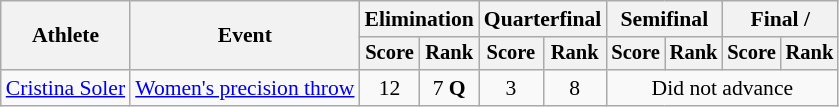<table class=wikitable style="font-size:90%">
<tr>
<th rowspan="2">Athlete</th>
<th rowspan="2">Event</th>
<th colspan="2">Elimination</th>
<th colspan="2">Quarterfinal</th>
<th colspan="2">Semifinal</th>
<th colspan=2>Final / </th>
</tr>
<tr style="font-size:95%">
<th>Score</th>
<th>Rank</th>
<th>Score</th>
<th>Rank</th>
<th>Score</th>
<th>Rank</th>
<th>Score</th>
<th>Rank</th>
</tr>
<tr align=center>
<td align=left><a href='#'>Cristina Soler</a></td>
<td align=left><a href='#'>Women's precision throw</a></td>
<td>12</td>
<td>7 <strong>Q</strong></td>
<td>3</td>
<td>8</td>
<td colspan=4>Did not advance</td>
</tr>
</table>
